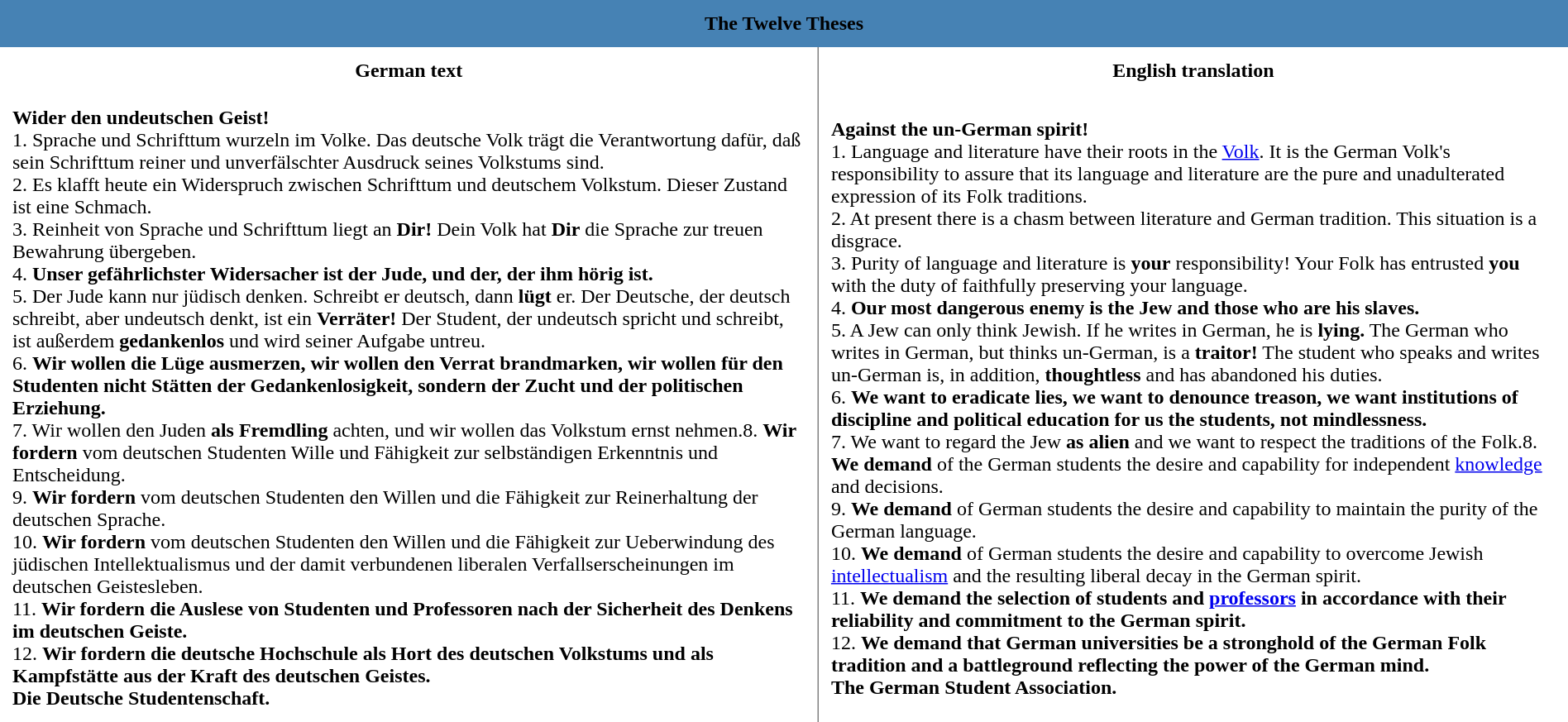<table class="toccolours" cellpadding="10" align=center rules="cols">
<tr>
<th colspan="2" bgcolor="steelblue">The Twelve Theses</th>
</tr>
<tr>
<th>German text</th>
<th>English translation</th>
</tr>
<tr>
<td><strong>Wider den undeutschen Geist!</strong><br>1. Sprache und Schrifttum wurzeln im Volke. Das deutsche Volk trägt die Verantwortung dafür, daß sein Schrifttum reiner und unverfälschter Ausdruck seines Volkstums sind.<br>2. Es klafft heute ein Widerspruch zwischen Schrifttum und deutschem Volkstum. Dieser Zustand ist eine Schmach.<br>3. Reinheit von Sprache und Schrifttum liegt an <strong>Dir!</strong> Dein Volk hat <strong>Dir</strong> die Sprache zur treuen Bewahrung übergeben.<br>4. <strong>Unser gefährlichster Widersacher ist der Jude, und der, der ihm hörig ist.</strong><br>5. Der Jude kann nur jüdisch denken. Schreibt er deutsch, dann <strong>lügt</strong> er. Der Deutsche, der deutsch schreibt, aber undeutsch denkt, ist ein <strong>Verräter!</strong> Der Student, der undeutsch spricht und schreibt, ist außerdem <strong>gedankenlos</strong> und wird seiner Aufgabe untreu.<br>6. <strong>Wir wollen die Lüge ausmerzen, wir wollen den Verrat brandmarken, wir wollen für den Studenten nicht Stätten der Gedankenlosigkeit, sondern der Zucht und der politischen Erziehung.</strong><br>7. Wir wollen den Juden <strong>als Fremdling</strong> achten, und wir wollen das Volkstum ernst nehmen.8. <strong>Wir fordern</strong> vom deutschen Studenten Wille und Fähigkeit zur selbständigen Erkenntnis und Entscheidung.<br>9. <strong>Wir fordern</strong> vom deutschen Studenten den Willen und die Fähigkeit zur Reinerhaltung der deutschen Sprache.<br>10. <strong>Wir fordern</strong> vom deutschen Studenten den Willen und die Fähigkeit zur Ueberwindung des jüdischen Intellektualismus und der damit verbundenen liberalen Verfallserscheinungen im deutschen Geistesleben.<br>11. <strong>Wir fordern die Auslese von Studenten und Professoren nach der Sicherheit des Denkens im deutschen Geiste.</strong><br>12. <strong>Wir fordern die deutsche Hochschule als Hort des deutschen Volkstums und als Kampfstätte aus der Kraft des deutschen Geistes.</strong><br><strong>Die Deutsche Studentenschaft.</strong></td>
<td><strong>Against the un-German spirit!</strong><br>1. Language and literature have their roots in the <a href='#'>Volk</a>. It is the German Volk's responsibility to assure that its language and literature are the pure and unadulterated expression of its Folk traditions.<br>2. At present there is a chasm between literature and German tradition. This situation is a disgrace.<br>3. Purity of language and literature is <strong>your</strong> responsibility! Your Folk has entrusted <strong>you</strong> with the duty of faithfully preserving your language.<br>4. <strong>Our most dangerous enemy is the Jew and those who are his slaves.</strong><br>5. A Jew can only think Jewish. If he writes in German, he is <strong>lying.</strong> The German who writes in German, but thinks un-German, is a <strong>traitor!</strong> The student who speaks and writes un-German is, in addition, <strong>thoughtless</strong> and has abandoned his duties.<br>6. <strong>We want to eradicate lies, we want to denounce treason, we want institutions of discipline and political education for us the students, not mindlessness.</strong><br>7. We want to regard the Jew <strong>as alien</strong> and we want to respect the traditions of the Folk.8. <strong>We demand</strong> of the German students the desire and capability for independent <a href='#'>knowledge</a> and decisions.<br>9. <strong>We demand</strong> of German students the desire and capability to maintain the purity of the German language.<br>10. <strong>We demand</strong> of German students the desire and capability to overcome Jewish <a href='#'>intellectualism</a> and the resulting liberal decay in the German spirit.<br>11. <strong>We demand the selection of students and <a href='#'>professors</a> in accordance with their reliability and commitment to the German spirit.</strong><br>12. <strong>We demand that German universities be a stronghold of the German Folk tradition and a battleground reflecting the power of the German mind.</strong><br><strong>The German Student Association.</strong></td>
</tr>
</table>
